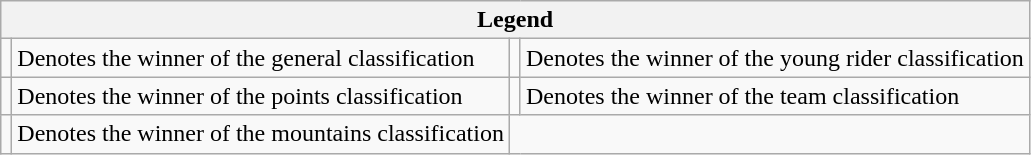<table class="wikitable">
<tr>
<th colspan="4">Legend</th>
</tr>
<tr>
<td></td>
<td>Denotes the winner of the general classification</td>
<td></td>
<td>Denotes the winner of the young rider classification</td>
</tr>
<tr>
<td></td>
<td>Denotes the winner of the points classification</td>
<td></td>
<td>Denotes the winner of the team classification</td>
</tr>
<tr>
<td></td>
<td>Denotes the winner of the mountains classification</td>
</tr>
</table>
